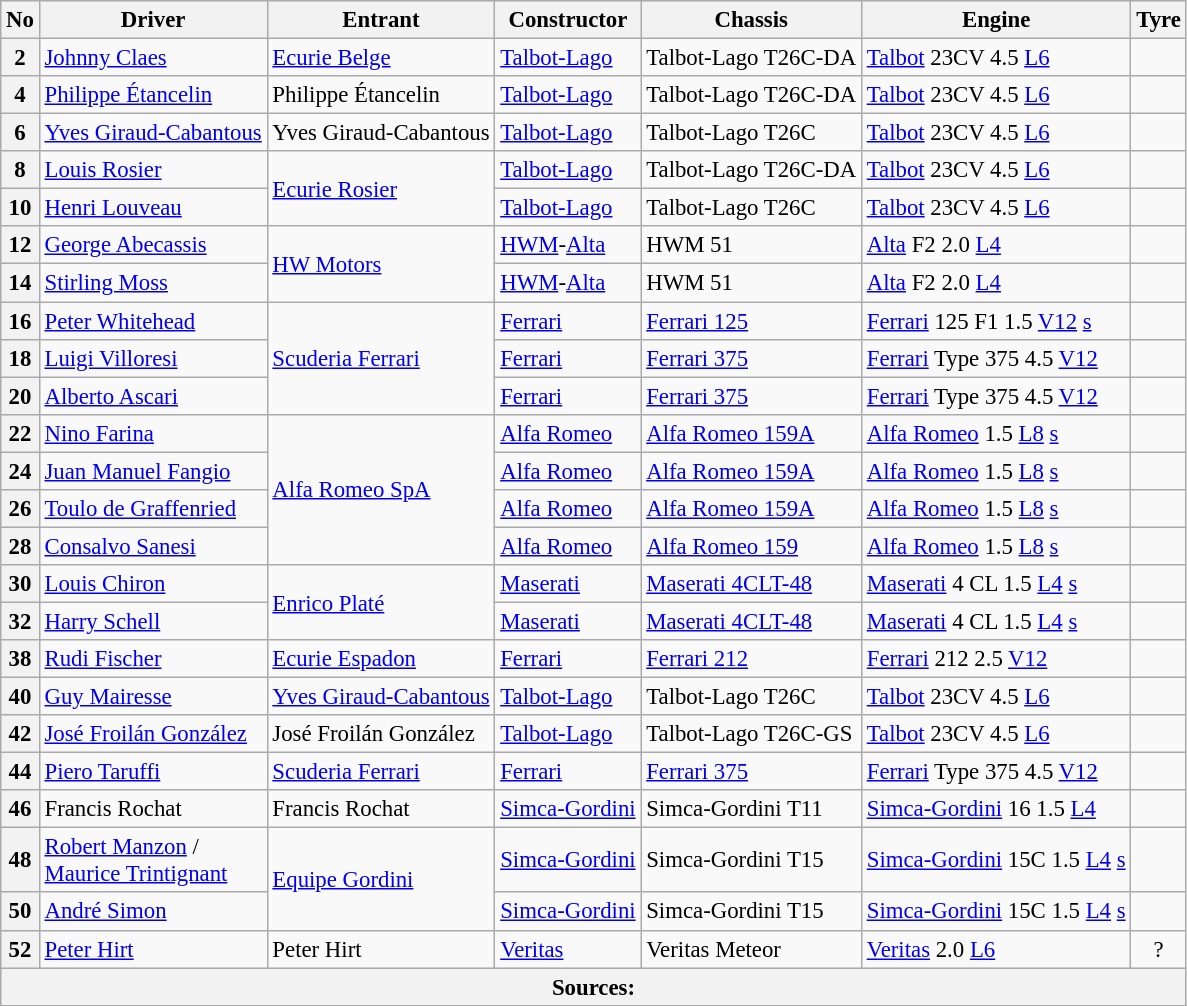<table class="wikitable sortable" style="font-size: 95%;">
<tr>
<th>No</th>
<th>Driver</th>
<th>Entrant</th>
<th>Constructor</th>
<th>Chassis</th>
<th>Engine</th>
<th>Tyre</th>
</tr>
<tr>
<th>2</th>
<td> <a href='#'>Johnny Claes</a></td>
<td><a href='#'>Ecurie Belge</a></td>
<td><a href='#'>Talbot-Lago</a></td>
<td>Talbot-Lago T26C-DA</td>
<td><a href='#'>Talbot</a> 23CV 4.5 <a href='#'>L6</a></td>
<td align="center"></td>
</tr>
<tr>
<th>4</th>
<td> <a href='#'>Philippe Étancelin</a></td>
<td>Philippe Étancelin</td>
<td><a href='#'>Talbot-Lago</a></td>
<td>Talbot-Lago T26C-DA</td>
<td><a href='#'>Talbot</a> 23CV 4.5 <a href='#'>L6</a></td>
<td align="center"></td>
</tr>
<tr>
<th>6</th>
<td> <a href='#'>Yves Giraud-Cabantous</a></td>
<td>Yves Giraud-Cabantous</td>
<td><a href='#'>Talbot-Lago</a></td>
<td>Talbot-Lago T26C</td>
<td><a href='#'>Talbot</a> 23CV 4.5 <a href='#'>L6</a></td>
<td align="center"></td>
</tr>
<tr>
<th>8</th>
<td> <a href='#'>Louis Rosier</a></td>
<td rowspan=2><a href='#'>Ecurie Rosier</a></td>
<td><a href='#'>Talbot-Lago</a></td>
<td>Talbot-Lago T26C-DA</td>
<td><a href='#'>Talbot</a> 23CV 4.5 <a href='#'>L6</a></td>
<td align="center"></td>
</tr>
<tr>
<th>10</th>
<td> <a href='#'>Henri Louveau</a></td>
<td><a href='#'>Talbot-Lago</a></td>
<td>Talbot-Lago T26C</td>
<td><a href='#'>Talbot</a> 23CV 4.5 <a href='#'>L6</a></td>
<td align="center"></td>
</tr>
<tr>
<th>12</th>
<td> <a href='#'>George Abecassis</a></td>
<td rowspan=2><a href='#'>HW Motors</a></td>
<td><a href='#'>HWM</a>-<a href='#'>Alta</a></td>
<td>HWM 51</td>
<td><a href='#'>Alta</a> F2 2.0 <a href='#'>L4</a></td>
<td align="center"></td>
</tr>
<tr>
<th>14</th>
<td> <a href='#'>Stirling Moss</a></td>
<td><a href='#'>HWM</a>-<a href='#'>Alta</a></td>
<td>HWM 51</td>
<td><a href='#'>Alta</a> F2 2.0 <a href='#'>L4</a></td>
<td align="center"></td>
</tr>
<tr>
<th>16</th>
<td> <a href='#'>Peter Whitehead</a></td>
<td rowspan=3><a href='#'>Scuderia Ferrari</a></td>
<td><a href='#'>Ferrari</a></td>
<td><a href='#'>Ferrari 125</a></td>
<td><a href='#'>Ferrari</a> 125 F1 1.5 <a href='#'>V12</a> <a href='#'>s</a></td>
<td align="center"></td>
</tr>
<tr>
<th>18</th>
<td> <a href='#'>Luigi Villoresi</a></td>
<td><a href='#'>Ferrari</a></td>
<td><a href='#'>Ferrari 375</a></td>
<td><a href='#'>Ferrari</a> Type 375 4.5 <a href='#'>V12</a></td>
<td align="center"></td>
</tr>
<tr>
<th>20</th>
<td> <a href='#'>Alberto Ascari</a></td>
<td><a href='#'>Ferrari</a></td>
<td><a href='#'>Ferrari 375</a></td>
<td><a href='#'>Ferrari</a> Type 375 4.5 <a href='#'>V12</a></td>
<td align="center"></td>
</tr>
<tr>
<th>22</th>
<td> <a href='#'>Nino Farina</a></td>
<td rowspan=4><a href='#'>Alfa Romeo SpA</a></td>
<td><a href='#'>Alfa Romeo</a></td>
<td><a href='#'>Alfa Romeo 159A</a></td>
<td><a href='#'>Alfa Romeo</a> 1.5 <a href='#'>L8</a> <a href='#'>s</a></td>
<td align="center"></td>
</tr>
<tr>
<th>24</th>
<td> <a href='#'>Juan Manuel Fangio</a></td>
<td><a href='#'>Alfa Romeo</a></td>
<td><a href='#'>Alfa Romeo 159A</a></td>
<td><a href='#'>Alfa Romeo</a> 1.5 <a href='#'>L8</a> <a href='#'>s</a></td>
<td align="center"></td>
</tr>
<tr>
<th>26</th>
<td> <a href='#'>Toulo de Graffenried</a></td>
<td><a href='#'>Alfa Romeo</a></td>
<td><a href='#'>Alfa Romeo 159A</a></td>
<td><a href='#'>Alfa Romeo</a> 1.5 <a href='#'>L8</a> <a href='#'>s</a></td>
<td align="center"></td>
</tr>
<tr>
<th>28</th>
<td> <a href='#'>Consalvo Sanesi</a></td>
<td><a href='#'>Alfa Romeo</a></td>
<td><a href='#'>Alfa Romeo 159</a></td>
<td><a href='#'>Alfa Romeo</a> 1.5 <a href='#'>L8</a> <a href='#'>s</a></td>
<td align="center"></td>
</tr>
<tr>
<th>30</th>
<td> <a href='#'>Louis Chiron</a></td>
<td rowspan=2><a href='#'>Enrico Platé</a></td>
<td><a href='#'>Maserati</a></td>
<td><a href='#'>Maserati 4CLT-48</a></td>
<td><a href='#'>Maserati</a> 4 CL 1.5 <a href='#'>L4</a> <a href='#'>s</a></td>
<td align="center"></td>
</tr>
<tr>
<th>32</th>
<td> <a href='#'>Harry Schell</a></td>
<td><a href='#'>Maserati</a></td>
<td><a href='#'>Maserati 4CLT-48</a></td>
<td><a href='#'>Maserati</a> 4 CL 1.5 <a href='#'>L4</a> <a href='#'>s</a></td>
<td align="center"></td>
</tr>
<tr>
<th>38</th>
<td> <a href='#'>Rudi Fischer</a></td>
<td><a href='#'>Ecurie Espadon</a></td>
<td><a href='#'>Ferrari</a></td>
<td><a href='#'>Ferrari 212</a></td>
<td><a href='#'>Ferrari</a> 212 2.5 <a href='#'>V12</a></td>
<td align="center"></td>
</tr>
<tr>
<th>40</th>
<td> <a href='#'>Guy Mairesse</a></td>
<td><a href='#'>Yves Giraud-Cabantous</a></td>
<td><a href='#'>Talbot-Lago</a></td>
<td>Talbot-Lago T26C</td>
<td><a href='#'>Talbot</a> 23CV 4.5 <a href='#'>L6</a></td>
<td align="center"></td>
</tr>
<tr>
<th>42</th>
<td> <a href='#'>José Froilán González</a></td>
<td>José Froilán González</td>
<td><a href='#'>Talbot-Lago</a></td>
<td>Talbot-Lago T26C-GS</td>
<td><a href='#'>Talbot</a> 23CV 4.5 <a href='#'>L6</a></td>
<td align="center"></td>
</tr>
<tr>
<th>44</th>
<td> <a href='#'>Piero Taruffi</a></td>
<td><a href='#'>Scuderia Ferrari</a></td>
<td><a href='#'>Ferrari</a></td>
<td><a href='#'>Ferrari 375</a></td>
<td><a href='#'>Ferrari</a> Type 375 4.5 <a href='#'>V12</a></td>
<td align="center"></td>
</tr>
<tr>
<th>46</th>
<td> Francis Rochat</td>
<td>Francis Rochat</td>
<td><a href='#'>Simca-Gordini</a></td>
<td>Simca-Gordini T11</td>
<td><a href='#'>Simca-Gordini</a> 16 1.5 <a href='#'>L4</a></td>
<td align="center"></td>
</tr>
<tr>
<th>48</th>
<td> <a href='#'>Robert Manzon</a> /<br> <a href='#'>Maurice Trintignant</a></td>
<td rowspan=2><a href='#'>Equipe Gordini</a></td>
<td><a href='#'>Simca-Gordini</a></td>
<td>Simca-Gordini T15</td>
<td><a href='#'>Simca-Gordini</a> 15C 1.5 <a href='#'>L4</a> <a href='#'>s</a></td>
<td align="center"></td>
</tr>
<tr>
<th>50</th>
<td> <a href='#'>André Simon</a></td>
<td><a href='#'>Simca-Gordini</a></td>
<td>Simca-Gordini T15</td>
<td><a href='#'>Simca-Gordini</a> 15C 1.5 <a href='#'>L4</a> <a href='#'>s</a></td>
<td align="center"></td>
</tr>
<tr>
<th>52</th>
<td> <a href='#'>Peter Hirt</a></td>
<td>Peter Hirt</td>
<td><a href='#'>Veritas</a></td>
<td>Veritas Meteor</td>
<td><a href='#'>Veritas</a> 2.0 <a href='#'>L6</a></td>
<td align="center">?</td>
</tr>
<tr style="background-color:#E5E4E2" align="center">
<th colspan=7>Sources: </th>
</tr>
<tr>
</tr>
</table>
